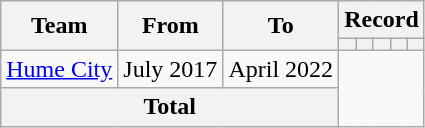<table class=wikitable style=text-align:center>
<tr>
<th rowspan=2>Team</th>
<th rowspan=2>From</th>
<th rowspan=2>To</th>
<th colspan=5>Record</th>
</tr>
<tr>
<th></th>
<th></th>
<th></th>
<th></th>
<th></th>
</tr>
<tr>
<td align=left><a href='#'>Hume City</a></td>
<td align=left>July 2017</td>
<td align=left>April 2022<br></td>
</tr>
<tr>
<th colspan=3>Total<br></th>
</tr>
</table>
